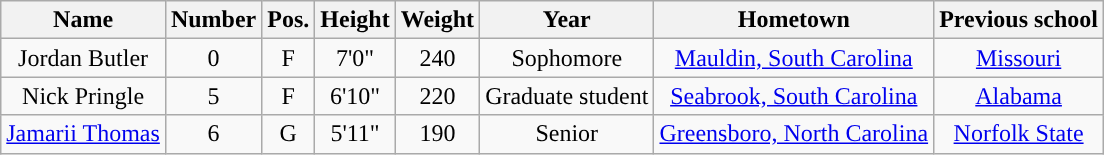<table class="wikitable sortable sortable" style="text-align:center">
<tr align=center>
<th>Name</th>
<th>Number</th>
<th>Pos.</th>
<th>Height</th>
<th>Weight</th>
<th>Year</th>
<th>Hometown</th>
<th class="unsortable">Previous school</th>
</tr>
<tr>
<td>Jordan Butler</td>
<td>0</td>
<td>F</td>
<td>7'0"</td>
<td>240</td>
<td>Sophomore</td>
<td><a href='#'>Mauldin, South Carolina</a></td>
<td><a href='#'>Missouri</a></td>
</tr>
<tr>
<td>Nick Pringle</td>
<td>5</td>
<td>F</td>
<td>6'10"</td>
<td>220</td>
<td>Graduate student</td>
<td><a href='#'>Seabrook, South Carolina</a></td>
<td><a href='#'>Alabama</a></td>
</tr>
<tr>
<td><a href='#'>Jamarii Thomas</a></td>
<td>6</td>
<td>G</td>
<td>5'11"</td>
<td>190</td>
<td>Senior</td>
<td><a href='#'>Greensboro, North Carolina</a></td>
<td><a href='#'>Norfolk State</a></td>
</tr>
</table>
